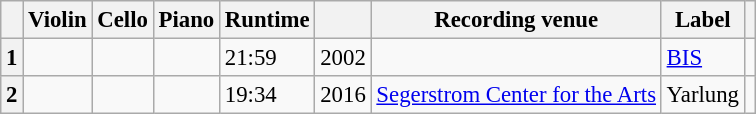<table class="wikitable" style="margin-right:0; font-size:95%">
<tr>
<th scope="col"></th>
<th scope=col>Violin</th>
<th scope=col>Cello</th>
<th scope=col>Piano</th>
<th scope=col>Runtime</th>
<th scope=col></th>
<th scope=col>Recording venue</th>
<th scope=col>Label</th>
<th scope=col class="unsortable"></th>
</tr>
<tr>
<th scope="row">1</th>
<td></td>
<td></td>
<td></td>
<td>21:59</td>
<td>2002</td>
<td></td>
<td><a href='#'>BIS</a></td>
<td></td>
</tr>
<tr>
<th scope="row">2</th>
<td></td>
<td></td>
<td></td>
<td>19:34</td>
<td>2016</td>
<td><a href='#'>Segerstrom Center for the Arts</a></td>
<td>Yarlung</td>
<td></td>
</tr>
</table>
